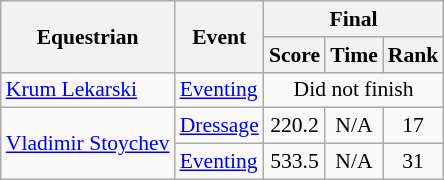<table class=wikitable style="font-size:90%">
<tr>
<th rowspan=2>Equestrian</th>
<th rowspan=2>Event</th>
<th colspan=3>Final</th>
</tr>
<tr>
<th>Score</th>
<th>Time</th>
<th>Rank</th>
</tr>
<tr>
<td><a href='#'>Krum Lekarski</a></td>
<td><a href='#'>Eventing</a></td>
<td align=center colspan=3>Did not finish</td>
</tr>
<tr>
<td rowspan=2><a href='#'>Vladimir Stoychev</a></td>
<td><a href='#'>Dressage</a></td>
<td align=center>220.2</td>
<td align=center>N/A</td>
<td align=center>17</td>
</tr>
<tr>
<td><a href='#'>Eventing</a></td>
<td align=center>533.5</td>
<td align=center>N/A</td>
<td align=center>31</td>
</tr>
</table>
